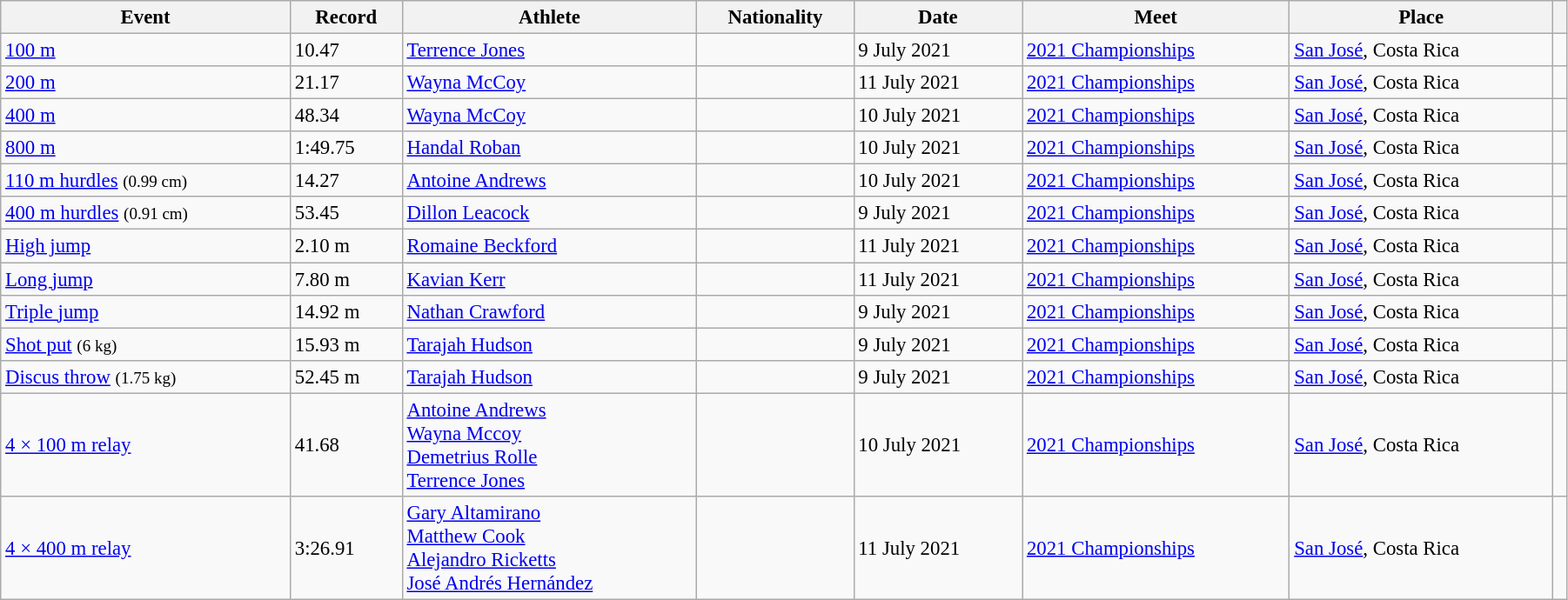<table class="wikitable" style="font-size:95%; width: 95%;">
<tr>
<th>Event</th>
<th>Record</th>
<th>Athlete</th>
<th>Nationality</th>
<th>Date</th>
<th>Meet</th>
<th>Place</th>
<th></th>
</tr>
<tr>
<td><a href='#'>100 m</a></td>
<td>10.47 </td>
<td><a href='#'>Terrence Jones</a></td>
<td></td>
<td>9 July 2021</td>
<td><a href='#'>2021 Championships</a></td>
<td><a href='#'>San José</a>, Costa Rica</td>
<td></td>
</tr>
<tr>
<td><a href='#'>200 m</a></td>
<td>21.17 </td>
<td><a href='#'>Wayna McCoy</a></td>
<td></td>
<td>11 July 2021</td>
<td><a href='#'>2021 Championships</a></td>
<td><a href='#'>San José</a>, Costa Rica</td>
<td></td>
</tr>
<tr>
<td><a href='#'>400 m</a></td>
<td>48.34</td>
<td><a href='#'>Wayna McCoy</a></td>
<td></td>
<td>10 July 2021</td>
<td><a href='#'>2021 Championships</a></td>
<td><a href='#'>San José</a>, Costa Rica</td>
<td></td>
</tr>
<tr>
<td><a href='#'>800 m</a></td>
<td>1:49.75</td>
<td><a href='#'>Handal Roban</a></td>
<td></td>
<td>10 July 2021</td>
<td><a href='#'>2021 Championships</a></td>
<td><a href='#'>San José</a>, Costa Rica</td>
<td></td>
</tr>
<tr>
<td><a href='#'>110 m hurdles</a> <small>(0.99 cm)</small></td>
<td>14.27 </td>
<td><a href='#'>Antoine Andrews</a></td>
<td></td>
<td>10 July 2021</td>
<td><a href='#'>2021 Championships</a></td>
<td><a href='#'>San José</a>, Costa Rica</td>
<td></td>
</tr>
<tr>
<td><a href='#'>400 m hurdles</a> <small>(0.91 cm)</small></td>
<td>53.45</td>
<td><a href='#'>Dillon Leacock</a></td>
<td></td>
<td>9 July 2021</td>
<td><a href='#'>2021 Championships</a></td>
<td><a href='#'>San José</a>, Costa Rica</td>
<td></td>
</tr>
<tr>
<td><a href='#'>High jump</a></td>
<td>2.10 m</td>
<td><a href='#'>Romaine Beckford</a></td>
<td></td>
<td>11 July 2021</td>
<td><a href='#'>2021 Championships</a></td>
<td><a href='#'>San José</a>, Costa Rica</td>
<td></td>
</tr>
<tr>
<td><a href='#'>Long jump</a></td>
<td>7.80 m </td>
<td><a href='#'>Kavian Kerr</a></td>
<td></td>
<td>11 July 2021</td>
<td><a href='#'>2021 Championships</a></td>
<td><a href='#'>San José</a>, Costa Rica</td>
<td></td>
</tr>
<tr>
<td><a href='#'>Triple jump</a></td>
<td>14.92 m </td>
<td><a href='#'>Nathan Crawford</a></td>
<td></td>
<td>9 July 2021</td>
<td><a href='#'>2021 Championships</a></td>
<td><a href='#'>San José</a>, Costa Rica</td>
<td></td>
</tr>
<tr>
<td><a href='#'>Shot put</a> <small>(6 kg)</small></td>
<td>15.93 m</td>
<td><a href='#'>Tarajah Hudson</a></td>
<td></td>
<td>9 July 2021</td>
<td><a href='#'>2021 Championships</a></td>
<td><a href='#'>San José</a>, Costa Rica</td>
<td></td>
</tr>
<tr>
<td><a href='#'>Discus throw</a> <small>(1.75 kg)</small></td>
<td>52.45 m</td>
<td><a href='#'>Tarajah Hudson</a></td>
<td></td>
<td>9 July 2021</td>
<td><a href='#'>2021 Championships</a></td>
<td><a href='#'>San José</a>, Costa Rica</td>
<td></td>
</tr>
<tr>
<td><a href='#'>4 × 100 m relay</a></td>
<td>41.68</td>
<td><a href='#'>Antoine Andrews</a><br><a href='#'>Wayna Mccoy</a><br><a href='#'>Demetrius Rolle</a><br><a href='#'>Terrence Jones</a></td>
<td></td>
<td>10 July 2021</td>
<td><a href='#'>2021 Championships</a></td>
<td><a href='#'>San José</a>, Costa Rica</td>
<td></td>
</tr>
<tr>
<td><a href='#'>4 × 400 m relay</a></td>
<td>3:26.91</td>
<td><a href='#'>Gary Altamirano</a><br><a href='#'>Matthew Cook</a><br><a href='#'>Alejandro Ricketts</a> <br><a href='#'>José Andrés Hernández</a></td>
<td></td>
<td>11 July 2021</td>
<td><a href='#'>2021 Championships</a></td>
<td><a href='#'>San José</a>, Costa Rica</td>
<td></td>
</tr>
</table>
